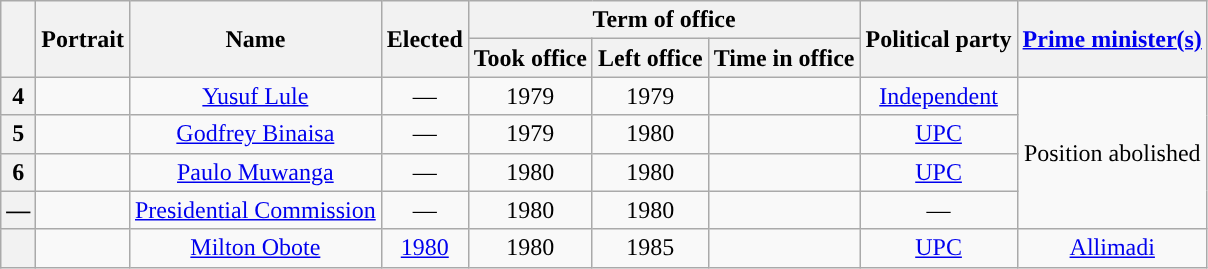<table class="wikitable" style="text-align:center">
<tr>
<th rowspan="2"></th>
<th rowspan="2">Portrait</th>
<th rowspan="2">Name<br></th>
<th rowspan="2">Elected</th>
<th colspan="3">Term of office</th>
<th rowspan="2">Political party</th>
<th rowspan="2"><a href='#'>Prime minister(s)</a></th>
</tr>
<tr>
<th>Took office</th>
<th>Left office</th>
<th>Time in office</th>
</tr>
<tr>
<th style="background:">4</th>
<td></td>
<td><a href='#'>Yusuf Lule</a><br></td>
<td>—</td>
<td> 1979</td>
<td> 1979<br></td>
<td></td>
<td><a href='#'>Independent</a><br></td>
<td rowspan=4>Position abolished</td>
</tr>
<tr>
<th style="background:">5</th>
<td></td>
<td><a href='#'>Godfrey Binaisa</a><br></td>
<td>—</td>
<td> 1979</td>
<td> 1980<br></td>
<td></td>
<td><a href='#'>UPC</a><br></td>
</tr>
<tr>
<th style="background:">6</th>
<td></td>
<td><a href='#'>Paulo Muwanga</a><br></td>
<td>—</td>
<td> 1980</td>
<td> 1980<br></td>
<td></td>
<td><a href='#'>UPC</a><br></td>
</tr>
<tr>
<th>—</th>
<td></td>
<td><a href='#'>Presidential Commission</a></td>
<td>—</td>
<td> 1980</td>
<td> 1980</td>
<td></td>
<td>—</td>
</tr>
<tr>
<th style="background:"></th>
<td></td>
<td><a href='#'>Milton Obote</a><br></td>
<td><a href='#'>1980</a></td>
<td> 1980</td>
<td> 1985<br></td>
<td></td>
<td><a href='#'>UPC</a></td>
<td><a href='#'>Allimadi</a></td>
</tr>
</table>
